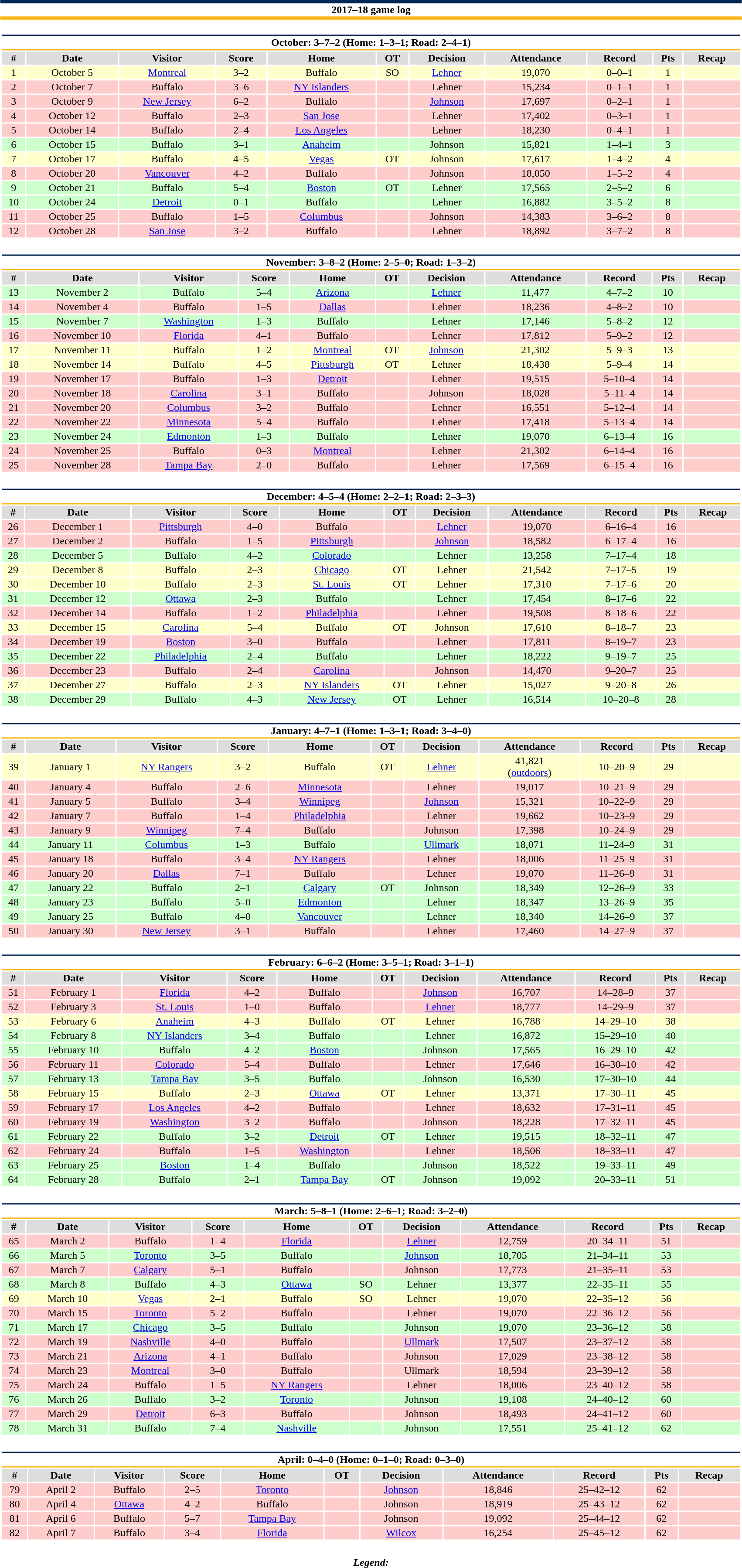<table class="toccolours" style="width:90%; clear:both; margin:1.5em auto; text-align:center;">
<tr>
<th colspan="11" style="background:#FFFFFF; border-top:#002654 5px solid; border-bottom:#FCB514 5px solid;">2017–18 game log</th>
</tr>
<tr>
<td colspan=11><br><table class="toccolours collapsible collapsed" style="width:100%;">
<tr>
<th colspan="11" style="background:#FFFFFF; border-top:#002654 2px solid; border-bottom:#FCB514 2px solid;">October: 3–7–2 (Home: 1–3–1; Road: 2–4–1)</th>
</tr>
<tr style="background:#ddd;">
<th>#</th>
<th>Date</th>
<th>Visitor</th>
<th>Score</th>
<th>Home</th>
<th>OT</th>
<th>Decision</th>
<th>Attendance</th>
<th>Record</th>
<th>Pts</th>
<th>Recap</th>
</tr>
<tr style="background:#ffc;">
<td>1</td>
<td>October 5</td>
<td><a href='#'>Montreal</a></td>
<td>3–2</td>
<td>Buffalo</td>
<td>SO</td>
<td><a href='#'>Lehner</a></td>
<td>19,070</td>
<td>0–0–1</td>
<td>1</td>
<td></td>
</tr>
<tr style="background:#fcc;">
<td>2</td>
<td>October 7</td>
<td>Buffalo</td>
<td>3–6</td>
<td><a href='#'>NY Islanders</a></td>
<td></td>
<td>Lehner</td>
<td>15,234</td>
<td>0–1–1</td>
<td>1</td>
<td></td>
</tr>
<tr style="background:#fcc;">
<td>3</td>
<td>October 9</td>
<td><a href='#'>New Jersey</a></td>
<td>6–2</td>
<td>Buffalo</td>
<td></td>
<td><a href='#'>Johnson</a></td>
<td>17,697</td>
<td>0–2–1</td>
<td>1</td>
<td></td>
</tr>
<tr style="background:#fcc;">
<td>4</td>
<td>October 12</td>
<td>Buffalo</td>
<td>2–3</td>
<td><a href='#'>San Jose</a></td>
<td></td>
<td>Lehner</td>
<td>17,402</td>
<td>0–3–1</td>
<td>1</td>
<td></td>
</tr>
<tr style="background:#fcc;">
<td>5</td>
<td>October 14</td>
<td>Buffalo</td>
<td>2–4</td>
<td><a href='#'>Los Angeles</a></td>
<td></td>
<td>Lehner</td>
<td>18,230</td>
<td>0–4–1</td>
<td>1</td>
<td></td>
</tr>
<tr style="background:#cfc;">
<td>6</td>
<td>October 15</td>
<td>Buffalo</td>
<td>3–1</td>
<td><a href='#'>Anaheim</a></td>
<td></td>
<td>Johnson</td>
<td>15,821</td>
<td>1–4–1</td>
<td>3</td>
<td></td>
</tr>
<tr style="background:#ffc;">
<td>7</td>
<td>October 17</td>
<td>Buffalo</td>
<td>4–5</td>
<td><a href='#'>Vegas</a></td>
<td>OT</td>
<td>Johnson</td>
<td>17,617</td>
<td>1–4–2</td>
<td>4</td>
<td></td>
</tr>
<tr style="background:#fcc;">
<td>8</td>
<td>October 20</td>
<td><a href='#'>Vancouver</a></td>
<td>4–2</td>
<td>Buffalo</td>
<td></td>
<td>Johnson</td>
<td>18,050</td>
<td>1–5–2</td>
<td>4</td>
<td></td>
</tr>
<tr style="background:#cfc;">
<td>9</td>
<td>October 21</td>
<td>Buffalo</td>
<td>5–4</td>
<td><a href='#'>Boston</a></td>
<td>OT</td>
<td>Lehner</td>
<td>17,565</td>
<td>2–5–2</td>
<td>6</td>
<td></td>
</tr>
<tr style="background:#cfc;">
<td>10</td>
<td>October 24</td>
<td><a href='#'>Detroit</a></td>
<td>0–1</td>
<td>Buffalo</td>
<td></td>
<td>Lehner</td>
<td>16,882</td>
<td>3–5–2</td>
<td>8</td>
<td></td>
</tr>
<tr style="background:#fcc;">
<td>11</td>
<td>October 25</td>
<td>Buffalo</td>
<td>1–5</td>
<td><a href='#'>Columbus</a></td>
<td></td>
<td>Johnson</td>
<td>14,383</td>
<td>3–6–2</td>
<td>8</td>
<td></td>
</tr>
<tr style="background:#fcc;">
<td>12</td>
<td>October 28</td>
<td><a href='#'>San Jose</a></td>
<td>3–2</td>
<td>Buffalo</td>
<td></td>
<td>Lehner</td>
<td>18,892</td>
<td>3–7–2</td>
<td>8</td>
<td></td>
</tr>
</table>
</td>
</tr>
<tr>
<td colspan=11><br><table class="toccolours collapsible collapsed" style="width:100%;">
<tr>
<th colspan="11" style="background:#FFFFFF; border-top:#002654 2px solid; border-bottom:#FCB514 2px solid;">November: 3–8–2 (Home: 2–5–0; Road: 1–3–2)</th>
</tr>
<tr style="background:#ddd;">
<th>#</th>
<th>Date</th>
<th>Visitor</th>
<th>Score</th>
<th>Home</th>
<th>OT</th>
<th>Decision</th>
<th>Attendance</th>
<th>Record</th>
<th>Pts</th>
<th>Recap</th>
</tr>
<tr style="background:#cfc;">
<td>13</td>
<td>November 2</td>
<td>Buffalo</td>
<td>5–4</td>
<td><a href='#'>Arizona</a></td>
<td></td>
<td><a href='#'>Lehner</a></td>
<td>11,477</td>
<td>4–7–2</td>
<td>10</td>
<td></td>
</tr>
<tr style="background:#fcc;">
<td>14</td>
<td>November 4</td>
<td>Buffalo</td>
<td>1–5</td>
<td><a href='#'>Dallas</a></td>
<td></td>
<td>Lehner</td>
<td>18,236</td>
<td>4–8–2</td>
<td>10</td>
<td></td>
</tr>
<tr style="background:#cfc;">
<td>15</td>
<td>November 7</td>
<td><a href='#'>Washington</a></td>
<td>1–3</td>
<td>Buffalo</td>
<td></td>
<td>Lehner</td>
<td>17,146</td>
<td>5–8–2</td>
<td>12</td>
<td></td>
</tr>
<tr style="background:#fcc;">
<td>16</td>
<td>November 10</td>
<td><a href='#'>Florida</a></td>
<td>4–1</td>
<td>Buffalo</td>
<td></td>
<td>Lehner</td>
<td>17,812</td>
<td>5–9–2</td>
<td>12</td>
<td></td>
</tr>
<tr style="background:#ffc;">
<td>17</td>
<td>November 11</td>
<td>Buffalo</td>
<td>1–2</td>
<td><a href='#'>Montreal</a></td>
<td>OT</td>
<td><a href='#'>Johnson</a></td>
<td>21,302</td>
<td>5–9–3</td>
<td>13</td>
<td></td>
</tr>
<tr style="background:#ffc;">
<td>18</td>
<td>November 14</td>
<td>Buffalo</td>
<td>4–5</td>
<td><a href='#'>Pittsburgh</a></td>
<td>OT</td>
<td>Lehner</td>
<td>18,438</td>
<td>5–9–4</td>
<td>14</td>
<td></td>
</tr>
<tr style="background:#fcc;">
<td>19</td>
<td>November 17</td>
<td>Buffalo</td>
<td>1–3</td>
<td><a href='#'>Detroit</a></td>
<td></td>
<td>Lehner</td>
<td>19,515</td>
<td>5–10–4</td>
<td>14</td>
<td></td>
</tr>
<tr style="background:#fcc;">
<td>20</td>
<td>November 18</td>
<td><a href='#'>Carolina</a></td>
<td>3–1</td>
<td>Buffalo</td>
<td></td>
<td>Johnson</td>
<td>18,028</td>
<td>5–11–4</td>
<td>14</td>
<td></td>
</tr>
<tr style="background:#fcc;">
<td>21</td>
<td>November 20</td>
<td><a href='#'>Columbus</a></td>
<td>3–2</td>
<td>Buffalo</td>
<td></td>
<td>Lehner</td>
<td>16,551</td>
<td>5–12–4</td>
<td>14</td>
<td></td>
</tr>
<tr style="background:#fcc;">
<td>22</td>
<td>November 22</td>
<td><a href='#'>Minnesota</a></td>
<td>5–4</td>
<td>Buffalo</td>
<td></td>
<td>Lehner</td>
<td>17,418</td>
<td>5–13–4</td>
<td>14</td>
<td></td>
</tr>
<tr style="background:#cfc;">
<td>23</td>
<td>November 24</td>
<td><a href='#'>Edmonton</a></td>
<td>1–3</td>
<td>Buffalo</td>
<td></td>
<td>Lehner</td>
<td>19,070</td>
<td>6–13–4</td>
<td>16</td>
<td></td>
</tr>
<tr style="background:#fcc;">
<td>24</td>
<td>November 25</td>
<td>Buffalo</td>
<td>0–3</td>
<td><a href='#'>Montreal</a></td>
<td></td>
<td>Lehner</td>
<td>21,302</td>
<td>6–14–4</td>
<td>16</td>
<td></td>
</tr>
<tr style="background:#fcc;">
<td>25</td>
<td>November 28</td>
<td><a href='#'>Tampa Bay</a></td>
<td>2–0</td>
<td>Buffalo</td>
<td></td>
<td>Lehner</td>
<td>17,569</td>
<td>6–15–4</td>
<td>16</td>
<td></td>
</tr>
</table>
</td>
</tr>
<tr>
<td colspan=11><br><table class="toccolours collapsible collapsed" style="width:100%;">
<tr>
<th colspan="11" style="background:#FFFFFF; border-top:#002654 2px solid; border-bottom:#FCB514 2px solid;">December: 4–5–4 (Home: 2–2–1; Road: 2–3–3)</th>
</tr>
<tr style="background:#ddd;">
<th>#</th>
<th>Date</th>
<th>Visitor</th>
<th>Score</th>
<th>Home</th>
<th>OT</th>
<th>Decision</th>
<th>Attendance</th>
<th>Record</th>
<th>Pts</th>
<th>Recap</th>
</tr>
<tr style="background:#fcc;">
<td>26</td>
<td>December 1</td>
<td><a href='#'>Pittsburgh</a></td>
<td>4–0</td>
<td>Buffalo</td>
<td></td>
<td><a href='#'>Lehner</a></td>
<td>19,070</td>
<td>6–16–4</td>
<td>16</td>
<td></td>
</tr>
<tr style="background:#fcc;">
<td>27</td>
<td>December 2</td>
<td>Buffalo</td>
<td>1–5</td>
<td><a href='#'>Pittsburgh</a></td>
<td></td>
<td><a href='#'>Johnson</a></td>
<td>18,582</td>
<td>6–17–4</td>
<td>16</td>
<td></td>
</tr>
<tr style="background:#cfc;">
<td>28</td>
<td>December 5</td>
<td>Buffalo</td>
<td>4–2</td>
<td><a href='#'>Colorado</a></td>
<td></td>
<td>Lehner</td>
<td>13,258</td>
<td>7–17–4</td>
<td>18</td>
<td></td>
</tr>
<tr style="background:#ffc;">
<td>29</td>
<td>December 8</td>
<td>Buffalo</td>
<td>2–3</td>
<td><a href='#'>Chicago</a></td>
<td>OT</td>
<td>Lehner</td>
<td>21,542</td>
<td>7–17–5</td>
<td>19</td>
<td></td>
</tr>
<tr style="background:#ffc;">
<td>30</td>
<td>December 10</td>
<td>Buffalo</td>
<td>2–3</td>
<td><a href='#'>St. Louis</a></td>
<td>OT</td>
<td>Lehner</td>
<td>17,310</td>
<td>7–17–6</td>
<td>20</td>
<td></td>
</tr>
<tr style="background:#cfc;">
<td>31</td>
<td>December 12</td>
<td><a href='#'>Ottawa</a></td>
<td>2–3</td>
<td>Buffalo</td>
<td></td>
<td>Lehner</td>
<td>17,454</td>
<td>8–17–6</td>
<td>22</td>
<td></td>
</tr>
<tr style="background:#fcc;">
<td>32</td>
<td>December 14</td>
<td>Buffalo</td>
<td>1–2</td>
<td><a href='#'>Philadelphia</a></td>
<td></td>
<td>Lehner</td>
<td>19,508</td>
<td>8–18–6</td>
<td>22</td>
<td></td>
</tr>
<tr style="background:#ffc;">
<td>33</td>
<td>December 15</td>
<td><a href='#'>Carolina</a></td>
<td>5–4</td>
<td>Buffalo</td>
<td>OT</td>
<td>Johnson</td>
<td>17,610</td>
<td>8–18–7</td>
<td>23</td>
<td></td>
</tr>
<tr style="background:#fcc;">
<td>34</td>
<td>December 19</td>
<td><a href='#'>Boston</a></td>
<td>3–0</td>
<td>Buffalo</td>
<td></td>
<td>Lehner</td>
<td>17,811</td>
<td>8–19–7</td>
<td>23</td>
<td></td>
</tr>
<tr style="background:#cfc;">
<td>35</td>
<td>December 22</td>
<td><a href='#'>Philadelphia</a></td>
<td>2–4</td>
<td>Buffalo</td>
<td></td>
<td>Lehner</td>
<td>18,222</td>
<td>9–19–7</td>
<td>25</td>
<td></td>
</tr>
<tr style="background:#fcc;">
<td>36</td>
<td>December 23</td>
<td>Buffalo</td>
<td>2–4</td>
<td><a href='#'>Carolina</a></td>
<td></td>
<td>Johnson</td>
<td>14,470</td>
<td>9–20–7</td>
<td>25</td>
<td></td>
</tr>
<tr style="background:#ffc;">
<td>37</td>
<td>December 27</td>
<td>Buffalo</td>
<td>2–3</td>
<td><a href='#'>NY Islanders</a></td>
<td>OT</td>
<td>Lehner</td>
<td>15,027</td>
<td>9–20–8</td>
<td>26</td>
<td></td>
</tr>
<tr style="background:#cfc;">
<td>38</td>
<td>December 29</td>
<td>Buffalo</td>
<td>4–3</td>
<td><a href='#'>New Jersey</a></td>
<td>OT</td>
<td>Lehner</td>
<td>16,514</td>
<td>10–20–8</td>
<td>28</td>
<td></td>
</tr>
</table>
</td>
</tr>
<tr>
<td colspan=11><br><table class="toccolours collapsible collapsed" style="width:100%;">
<tr>
<th colspan="11" style="background:#FFFFFF; border-top:#002654 2px solid; border-bottom:#FCB514 2px solid;">January: 4–7–1 (Home: 1–3–1; Road: 3–4–0)</th>
</tr>
<tr style="background:#ddd;">
<th>#</th>
<th>Date</th>
<th>Visitor</th>
<th>Score</th>
<th>Home</th>
<th>OT</th>
<th>Decision</th>
<th>Attendance</th>
<th>Record</th>
<th>Pts</th>
<th>Recap</th>
</tr>
<tr style="background:#ffc;">
<td>39</td>
<td>January 1</td>
<td><a href='#'>NY Rangers</a></td>
<td>3–2</td>
<td>Buffalo</td>
<td>OT</td>
<td><a href='#'>Lehner</a></td>
<td>41,821<br>(<a href='#'>outdoors</a>)</td>
<td>10–20–9</td>
<td>29</td>
<td></td>
</tr>
<tr style="background:#fcc;">
<td>40</td>
<td>January 4</td>
<td>Buffalo</td>
<td>2–6</td>
<td><a href='#'>Minnesota</a></td>
<td></td>
<td>Lehner</td>
<td>19,017</td>
<td>10–21–9</td>
<td>29</td>
<td></td>
</tr>
<tr style="background:#fcc;">
<td>41</td>
<td>January 5</td>
<td>Buffalo</td>
<td>3–4</td>
<td><a href='#'>Winnipeg</a></td>
<td></td>
<td><a href='#'>Johnson</a></td>
<td>15,321</td>
<td>10–22–9</td>
<td>29</td>
<td></td>
</tr>
<tr style="background:#fcc;">
<td>42</td>
<td>January 7</td>
<td>Buffalo</td>
<td>1–4</td>
<td><a href='#'>Philadelphia</a></td>
<td></td>
<td>Lehner</td>
<td>19,662</td>
<td>10–23–9</td>
<td>29</td>
<td></td>
</tr>
<tr style="background:#fcc;">
<td>43</td>
<td>January 9</td>
<td><a href='#'>Winnipeg</a></td>
<td>7–4</td>
<td>Buffalo</td>
<td></td>
<td>Johnson</td>
<td>17,398</td>
<td>10–24–9</td>
<td>29</td>
<td></td>
</tr>
<tr style="background:#cfc;">
<td>44</td>
<td>January 11</td>
<td><a href='#'>Columbus</a></td>
<td>1–3</td>
<td>Buffalo</td>
<td></td>
<td><a href='#'>Ullmark</a></td>
<td>18,071</td>
<td>11–24–9</td>
<td>31</td>
<td></td>
</tr>
<tr style="background:#fcc;">
<td>45</td>
<td>January 18</td>
<td>Buffalo</td>
<td>3–4</td>
<td><a href='#'>NY Rangers</a></td>
<td></td>
<td>Lehner</td>
<td>18,006</td>
<td>11–25–9</td>
<td>31</td>
<td></td>
</tr>
<tr style="background:#fcc;">
<td>46</td>
<td>January 20</td>
<td><a href='#'>Dallas</a></td>
<td>7–1</td>
<td>Buffalo</td>
<td></td>
<td>Lehner</td>
<td>19,070</td>
<td>11–26–9</td>
<td>31</td>
<td></td>
</tr>
<tr style="background:#cfc;">
<td>47</td>
<td>January 22</td>
<td>Buffalo</td>
<td>2–1</td>
<td><a href='#'>Calgary</a></td>
<td>OT</td>
<td>Johnson</td>
<td>18,349</td>
<td>12–26–9</td>
<td>33</td>
<td></td>
</tr>
<tr style="background:#cfc;">
<td>48</td>
<td>January 23</td>
<td>Buffalo</td>
<td>5–0</td>
<td><a href='#'>Edmonton</a></td>
<td></td>
<td>Lehner</td>
<td>18,347</td>
<td>13–26–9</td>
<td>35</td>
<td></td>
</tr>
<tr style="background:#cfc;">
<td>49</td>
<td>January 25</td>
<td>Buffalo</td>
<td>4–0</td>
<td><a href='#'>Vancouver</a></td>
<td></td>
<td>Lehner</td>
<td>18,340</td>
<td>14–26–9</td>
<td>37</td>
<td></td>
</tr>
<tr style="background:#fcc;">
<td>50</td>
<td>January 30</td>
<td><a href='#'>New Jersey</a></td>
<td>3–1</td>
<td>Buffalo</td>
<td></td>
<td>Lehner</td>
<td>17,460</td>
<td>14–27–9</td>
<td>37</td>
<td></td>
</tr>
</table>
</td>
</tr>
<tr>
<td colspan=11><br><table class="toccolours collapsible collapsed" style="width:100%;">
<tr>
<th colspan="11" style="background:#FFFFFF; border-top:#002654 2px solid; border-bottom:#FCB514 2px solid;">February: 6–6–2 (Home: 3–5–1; Road: 3–1–1)</th>
</tr>
<tr style="background:#ddd;">
<th>#</th>
<th>Date</th>
<th>Visitor</th>
<th>Score</th>
<th>Home</th>
<th>OT</th>
<th>Decision</th>
<th>Attendance</th>
<th>Record</th>
<th>Pts</th>
<th>Recap</th>
</tr>
<tr style="background:#fcc;">
<td>51</td>
<td>February 1</td>
<td><a href='#'>Florida</a></td>
<td>4–2</td>
<td>Buffalo</td>
<td></td>
<td><a href='#'>Johnson</a></td>
<td>16,707</td>
<td>14–28–9</td>
<td>37</td>
<td></td>
</tr>
<tr style="background:#fcc;">
<td>52</td>
<td>February 3</td>
<td><a href='#'>St. Louis</a></td>
<td>1–0</td>
<td>Buffalo</td>
<td></td>
<td><a href='#'>Lehner</a></td>
<td>18,777</td>
<td>14–29–9</td>
<td>37</td>
<td></td>
</tr>
<tr style="background:#ffc;">
<td>53</td>
<td>February 6</td>
<td><a href='#'>Anaheim</a></td>
<td>4–3</td>
<td>Buffalo</td>
<td>OT</td>
<td>Lehner</td>
<td>16,788</td>
<td>14–29–10</td>
<td>38</td>
<td></td>
</tr>
<tr style="background:#cfc;">
<td>54</td>
<td>February 8</td>
<td><a href='#'>NY Islanders</a></td>
<td>3–4</td>
<td>Buffalo</td>
<td></td>
<td>Lehner</td>
<td>16,872</td>
<td>15–29–10</td>
<td>40</td>
<td></td>
</tr>
<tr style="background:#cfc;">
<td>55</td>
<td>February 10</td>
<td>Buffalo</td>
<td>4–2</td>
<td><a href='#'>Boston</a></td>
<td></td>
<td>Johnson</td>
<td>17,565</td>
<td>16–29–10</td>
<td>42</td>
<td></td>
</tr>
<tr style="background:#fcc;">
<td>56</td>
<td>February 11</td>
<td><a href='#'>Colorado</a></td>
<td>5–4</td>
<td>Buffalo</td>
<td></td>
<td>Lehner</td>
<td>17,646</td>
<td>16–30–10</td>
<td>42</td>
<td></td>
</tr>
<tr style="background:#cfc;">
<td>57</td>
<td>February 13</td>
<td><a href='#'>Tampa Bay</a></td>
<td>3–5</td>
<td>Buffalo</td>
<td></td>
<td>Johnson</td>
<td>16,530</td>
<td>17–30–10</td>
<td>44</td>
<td></td>
</tr>
<tr style="background:#ffc;">
<td>58</td>
<td>February 15</td>
<td>Buffalo</td>
<td>2–3</td>
<td><a href='#'>Ottawa</a></td>
<td>OT</td>
<td>Lehner</td>
<td>13,371</td>
<td>17–30–11</td>
<td>45</td>
<td></td>
</tr>
<tr style="background:#fcc;">
<td>59</td>
<td>February 17</td>
<td><a href='#'>Los Angeles</a></td>
<td>4–2</td>
<td>Buffalo</td>
<td></td>
<td>Lehner</td>
<td>18,632</td>
<td>17–31–11</td>
<td>45</td>
<td></td>
</tr>
<tr style="background:#fcc;">
<td>60</td>
<td>February 19</td>
<td><a href='#'>Washington</a></td>
<td>3–2</td>
<td>Buffalo</td>
<td></td>
<td>Johnson</td>
<td>18,228</td>
<td>17–32–11</td>
<td>45</td>
<td></td>
</tr>
<tr style="background:#cfc;">
<td>61</td>
<td>February 22</td>
<td>Buffalo</td>
<td>3–2</td>
<td><a href='#'>Detroit</a></td>
<td>OT</td>
<td>Lehner</td>
<td>19,515</td>
<td>18–32–11</td>
<td>47</td>
<td></td>
</tr>
<tr style="background:#fcc;">
<td>62</td>
<td>February 24</td>
<td>Buffalo</td>
<td>1–5</td>
<td><a href='#'>Washington</a></td>
<td></td>
<td>Lehner</td>
<td>18,506</td>
<td>18–33–11</td>
<td>47</td>
<td></td>
</tr>
<tr style="background:#cfc;">
<td>63</td>
<td>February 25</td>
<td><a href='#'>Boston</a></td>
<td>1–4</td>
<td>Buffalo</td>
<td></td>
<td>Johnson</td>
<td>18,522</td>
<td>19–33–11</td>
<td>49</td>
<td></td>
</tr>
<tr style="background:#cfc;">
<td>64</td>
<td>February 28</td>
<td>Buffalo</td>
<td>2–1</td>
<td><a href='#'>Tampa Bay</a></td>
<td>OT</td>
<td>Johnson</td>
<td>19,092</td>
<td>20–33–11</td>
<td>51</td>
<td></td>
</tr>
</table>
</td>
</tr>
<tr>
<td colspan=11><br><table class="toccolours collapsible collapsed" style="width:100%;">
<tr>
<th colspan="11" style="background:#FFFFFF; border-top:#002654 2px solid; border-bottom:#FCB514 2px solid;">March: 5–8–1 (Home: 2–6–1; Road: 3–2–0)</th>
</tr>
<tr style="background:#ddd;">
<th>#</th>
<th>Date</th>
<th>Visitor</th>
<th>Score</th>
<th>Home</th>
<th>OT</th>
<th>Decision</th>
<th>Attendance</th>
<th>Record</th>
<th>Pts</th>
<th>Recap</th>
</tr>
<tr style="background:#fcc;">
<td>65</td>
<td>March 2</td>
<td>Buffalo</td>
<td>1–4</td>
<td><a href='#'>Florida</a></td>
<td></td>
<td><a href='#'>Lehner</a></td>
<td>12,759</td>
<td>20–34–11</td>
<td>51</td>
<td></td>
</tr>
<tr style="background:#cfc;">
<td>66</td>
<td>March 5</td>
<td><a href='#'>Toronto</a></td>
<td>3–5</td>
<td>Buffalo</td>
<td></td>
<td><a href='#'>Johnson</a></td>
<td>18,705</td>
<td>21–34–11</td>
<td>53</td>
<td></td>
</tr>
<tr style="background:#fcc;">
<td>67</td>
<td>March 7</td>
<td><a href='#'>Calgary</a></td>
<td>5–1</td>
<td>Buffalo</td>
<td></td>
<td>Johnson</td>
<td>17,773</td>
<td>21–35–11</td>
<td>53</td>
<td></td>
</tr>
<tr style="background:#cfc;">
<td>68</td>
<td>March 8</td>
<td>Buffalo</td>
<td>4–3</td>
<td><a href='#'>Ottawa</a></td>
<td>SO</td>
<td>Lehner</td>
<td>13,377</td>
<td>22–35–11</td>
<td>55</td>
<td></td>
</tr>
<tr style="background:#ffc;">
<td>69</td>
<td>March 10</td>
<td><a href='#'>Vegas</a></td>
<td>2–1</td>
<td>Buffalo</td>
<td>SO</td>
<td>Lehner</td>
<td>19,070</td>
<td>22–35–12</td>
<td>56</td>
<td></td>
</tr>
<tr style="background:#fcc;">
<td>70</td>
<td>March 15</td>
<td><a href='#'>Toronto</a></td>
<td>5–2</td>
<td>Buffalo</td>
<td></td>
<td>Lehner</td>
<td>19,070</td>
<td>22–36–12</td>
<td>56</td>
<td></td>
</tr>
<tr style="background:#cfc;">
<td>71</td>
<td>March 17</td>
<td><a href='#'>Chicago</a></td>
<td>3–5</td>
<td>Buffalo</td>
<td></td>
<td>Johnson</td>
<td>19,070</td>
<td>23–36–12</td>
<td>58</td>
<td></td>
</tr>
<tr style="background:#fcc;">
<td>72</td>
<td>March 19</td>
<td><a href='#'>Nashville</a></td>
<td>4–0</td>
<td>Buffalo</td>
<td></td>
<td><a href='#'>Ullmark</a></td>
<td>17,507</td>
<td>23–37–12</td>
<td>58</td>
<td></td>
</tr>
<tr style="background:#fcc;">
<td>73</td>
<td>March 21</td>
<td><a href='#'>Arizona</a></td>
<td>4–1</td>
<td>Buffalo</td>
<td></td>
<td>Johnson</td>
<td>17,029</td>
<td>23–38–12</td>
<td>58</td>
<td></td>
</tr>
<tr style="background:#fcc;">
<td>74</td>
<td>March 23</td>
<td><a href='#'>Montreal</a></td>
<td>3–0</td>
<td>Buffalo</td>
<td></td>
<td>Ullmark</td>
<td>18,594</td>
<td>23–39–12</td>
<td>58</td>
<td></td>
</tr>
<tr style="background:#fcc;">
<td>75</td>
<td>March 24</td>
<td>Buffalo</td>
<td>1–5</td>
<td><a href='#'>NY Rangers</a></td>
<td></td>
<td>Lehner</td>
<td>18,006</td>
<td>23–40–12</td>
<td>58</td>
<td></td>
</tr>
<tr style="background:#cfc;">
<td>76</td>
<td>March 26</td>
<td>Buffalo</td>
<td>3–2</td>
<td><a href='#'>Toronto</a></td>
<td></td>
<td>Johnson</td>
<td>19,108</td>
<td>24–40–12</td>
<td>60</td>
<td></td>
</tr>
<tr style="background:#fcc;">
<td>77</td>
<td>March 29</td>
<td><a href='#'>Detroit</a></td>
<td>6–3</td>
<td>Buffalo</td>
<td></td>
<td>Johnson</td>
<td>18,493</td>
<td>24–41–12</td>
<td>60</td>
<td></td>
</tr>
<tr style="background:#cfc;">
<td>78</td>
<td>March 31</td>
<td>Buffalo</td>
<td>7–4</td>
<td><a href='#'>Nashville</a></td>
<td></td>
<td>Johnson</td>
<td>17,551</td>
<td>25–41–12</td>
<td>62</td>
<td></td>
</tr>
</table>
</td>
</tr>
<tr>
<td colspan=11><br><table class="toccolours collapsible collapsed" style="width:100%;">
<tr>
<th colspan="11" style="background:#FFFFFF; border-top:#002654 2px solid; border-bottom:#FCB514 2px solid;">April: 0–4–0 (Home: 0–1–0; Road: 0–3–0)</th>
</tr>
<tr style="background:#ddd;">
<th>#</th>
<th>Date</th>
<th>Visitor</th>
<th>Score</th>
<th>Home</th>
<th>OT</th>
<th>Decision</th>
<th>Attendance</th>
<th>Record</th>
<th>Pts</th>
<th>Recap</th>
</tr>
<tr style="background:#fcc;">
<td>79</td>
<td>April 2</td>
<td>Buffalo</td>
<td>2–5</td>
<td><a href='#'>Toronto</a></td>
<td></td>
<td><a href='#'>Johnson</a></td>
<td>18,846</td>
<td>25–42–12</td>
<td>62</td>
<td></td>
</tr>
<tr style="background:#fcc;">
<td>80</td>
<td>April 4</td>
<td><a href='#'>Ottawa</a></td>
<td>4–2</td>
<td>Buffalo</td>
<td></td>
<td>Johnson</td>
<td>18,919</td>
<td>25–43–12</td>
<td>62</td>
<td></td>
</tr>
<tr style="background:#fcc;">
<td>81</td>
<td>April 6</td>
<td>Buffalo</td>
<td>5–7</td>
<td><a href='#'>Tampa Bay</a></td>
<td></td>
<td>Johnson</td>
<td>19,092</td>
<td>25–44–12</td>
<td>62</td>
<td></td>
</tr>
<tr style="background:#fcc;">
<td>82</td>
<td>April 7</td>
<td>Buffalo</td>
<td>3–4</td>
<td><a href='#'>Florida</a></td>
<td></td>
<td><a href='#'>Wilcox</a></td>
<td>16,254</td>
<td>25–45–12</td>
<td>62</td>
<td></td>
</tr>
<tr style="background:#;">
</tr>
</table>
</td>
</tr>
<tr>
<td colspan="11" style="text-align:center;"><br><strong><em>Legend:</em></strong>


</td>
</tr>
</table>
